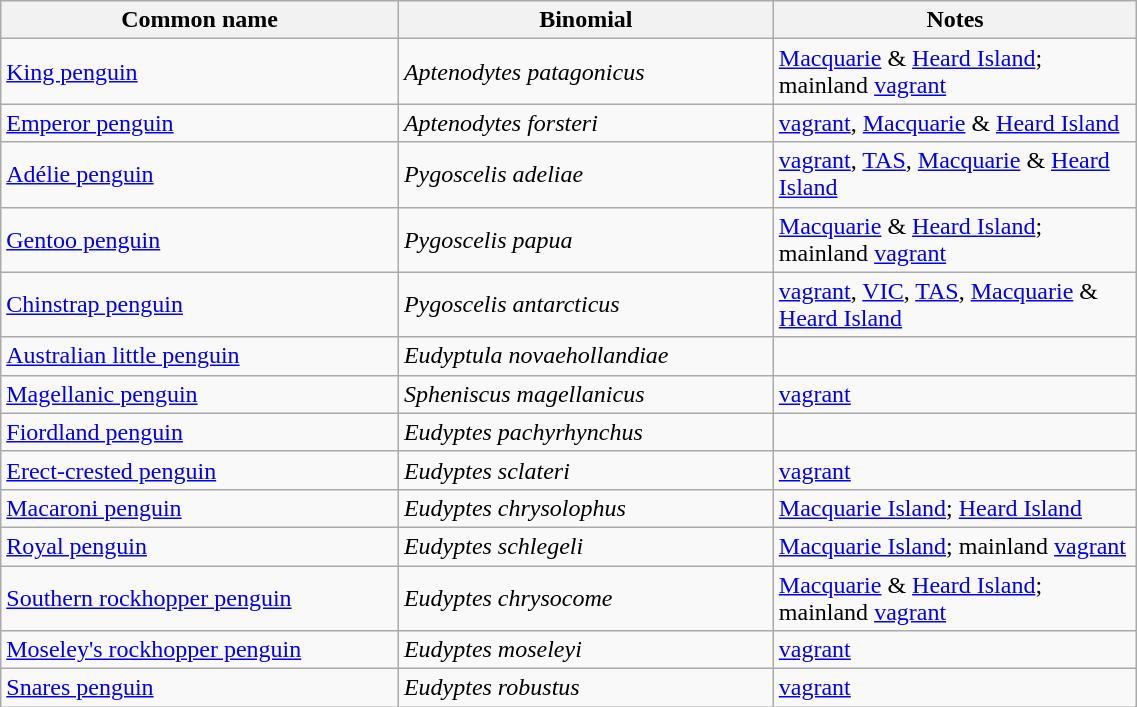<table style="width:60%;" class="wikitable">
<tr>
<th width=35%>Common name</th>
<th width=33%>Binomial</th>
<th width=32%>Notes</th>
</tr>
<tr>
<td><a href='#'>King penguin</a></td>
<td><em>Aptenodytes patagonicus</em></td>
<td><a href='#'>Macquarie</a> & <a href='#'>Heard Island</a>; mainland <a href='#'>vagrant</a></td>
</tr>
<tr>
<td><a href='#'>Emperor penguin</a></td>
<td><em>Aptenodytes forsteri</em></td>
<td><a href='#'>vagrant</a>, <a href='#'>Macquarie</a> & <a href='#'>Heard Island</a></td>
</tr>
<tr>
<td><a href='#'>Adélie penguin</a></td>
<td><em>Pygoscelis adeliae</em></td>
<td><a href='#'>vagrant</a>, <a href='#'>TAS</a>, <a href='#'>Macquarie</a> & <a href='#'>Heard Island</a></td>
</tr>
<tr>
<td><a href='#'>Gentoo penguin</a></td>
<td><em>Pygoscelis papua</em></td>
<td><a href='#'>Macquarie</a> & <a href='#'>Heard Island</a>; mainland <a href='#'>vagrant</a></td>
</tr>
<tr>
<td><a href='#'>Chinstrap penguin</a></td>
<td><em>Pygoscelis antarcticus</em></td>
<td><a href='#'>vagrant</a>, <a href='#'>VIC</a>, <a href='#'>TAS</a>, <a href='#'>Macquarie</a> & <a href='#'>Heard Island</a></td>
</tr>
<tr>
<td><a href='#'>Australian little penguin</a></td>
<td><em>Eudyptula novaehollandiae</em></td>
<td></td>
</tr>
<tr>
<td><a href='#'>Magellanic penguin</a></td>
<td><em>Spheniscus magellanicus</em></td>
<td><a href='#'>vagrant</a></td>
</tr>
<tr>
<td><a href='#'>Fiordland penguin</a></td>
<td><em>Eudyptes pachyrhynchus</em></td>
<td></td>
</tr>
<tr>
<td><a href='#'>Erect-crested penguin</a></td>
<td><em>Eudyptes sclateri</em></td>
<td><a href='#'>vagrant</a></td>
</tr>
<tr>
<td><a href='#'>Macaroni penguin</a></td>
<td><em>Eudyptes chrysolophus</em></td>
<td><a href='#'>Macquarie Island</a>; <a href='#'>Heard Island</a></td>
</tr>
<tr>
<td><a href='#'>Royal penguin</a></td>
<td><em>Eudyptes schlegeli</em></td>
<td><a href='#'>Macquarie Island</a>; mainland <a href='#'>vagrant</a></td>
</tr>
<tr>
<td><a href='#'>Southern rockhopper penguin</a></td>
<td><em>Eudyptes chrysocome</em></td>
<td><a href='#'>Macquarie</a> & <a href='#'>Heard Island</a>; mainland <a href='#'>vagrant</a></td>
</tr>
<tr>
<td><a href='#'>Moseley's rockhopper penguin</a></td>
<td><em>Eudyptes moseleyi</em></td>
<td><a href='#'>vagrant</a></td>
</tr>
<tr>
<td><a href='#'>Snares penguin</a></td>
<td><em>Eudyptes robustus</em></td>
<td><a href='#'>vagrant</a></td>
</tr>
</table>
